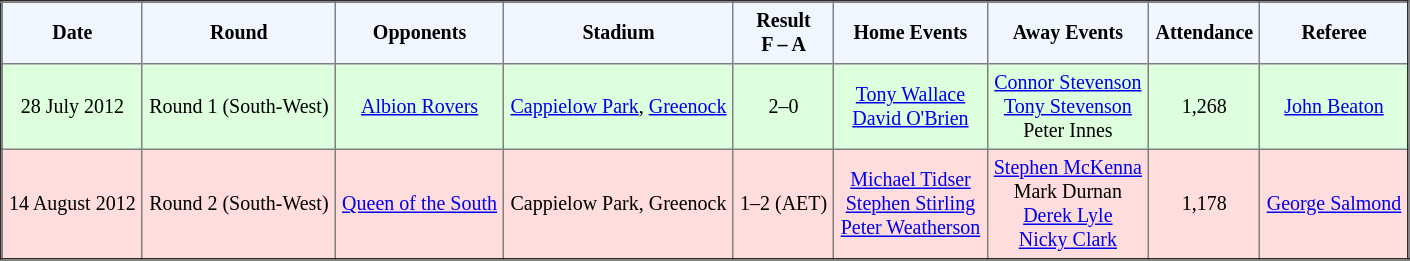<table border="2" cellpadding="4" style="border-collapse:collapse; text-align:center; font-size:smaller;">
<tr style="background:#f0f6ff;">
<th>Date</th>
<th>Round</th>
<th>Opponents</th>
<th>Stadium</th>
<th>Result <br> F – A</th>
<th>Home Events</th>
<th>Away Events</th>
<th>Attendance</th>
<th>Referee</th>
</tr>
<tr style="background:#dfd;">
<td>28 July 2012</td>
<td>Round 1 (South-West)</td>
<td><a href='#'>Albion Rovers</a></td>
<td><a href='#'>Cappielow Park</a>, <a href='#'>Greenock</a></td>
<td>2–0</td>
<td><a href='#'>Tony Wallace</a>  <br> <a href='#'>David O'Brien</a> </td>
<td><a href='#'>Connor Stevenson</a>  <br> <a href='#'>Tony Stevenson</a>  <br> Peter Innes </td>
<td>1,268</td>
<td><a href='#'>John Beaton</a></td>
</tr>
<tr style="background:#fdd;">
<td>14 August 2012</td>
<td>Round 2 (South-West)</td>
<td><a href='#'>Queen of the South</a></td>
<td>Cappielow Park, Greenock</td>
<td>1–2 (AET)</td>
<td><a href='#'>Michael Tidser</a>  <br> <a href='#'>Stephen Stirling</a>  <br> <a href='#'>Peter Weatherson</a> </td>
<td><a href='#'>Stephen McKenna</a>  <br> Mark Durnan  <br> <a href='#'>Derek Lyle</a>  <br> <a href='#'>Nicky Clark</a> </td>
<td>1,178</td>
<td><a href='#'>George Salmond</a></td>
</tr>
</table>
